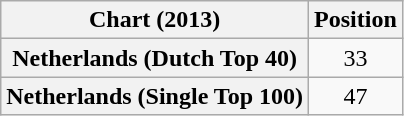<table class="wikitable sortable plainrowheaders" style="text-align:center">
<tr>
<th scope="col">Chart (2013)</th>
<th scope="col">Position</th>
</tr>
<tr>
<th scope="row">Netherlands (Dutch Top 40)</th>
<td>33</td>
</tr>
<tr>
<th scope="row">Netherlands (Single Top 100)</th>
<td>47</td>
</tr>
</table>
